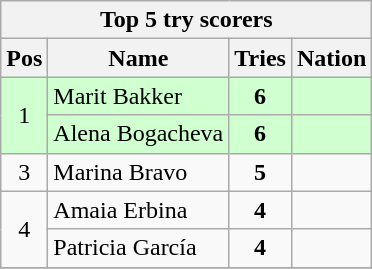<table class="wikitable" border="1" style="text-align:center;">
<tr>
<th colspan=9>Top 5 try scorers</th>
</tr>
<tr>
<th>Pos</th>
<th>Name</th>
<th>Tries</th>
<th>Nation</th>
</tr>
<tr style="background:#d0ffd0;">
<td rowspan=2>1</td>
<td style="text-align:left;">Marit Bakker</td>
<td><strong>6</strong></td>
<td style="text-align:left;"></td>
</tr>
<tr style="background:#d0ffd0;">
<td style="text-align:left;">Alena Bogacheva</td>
<td><strong>6</strong></td>
<td style="text-align:left;"></td>
</tr>
<tr>
<td>3</td>
<td style="text-align:left;">Marina Bravo</td>
<td><strong>5</strong></td>
<td style="text-align:left;"></td>
</tr>
<tr>
<td rowspan=2>4</td>
<td style="text-align:left;">Amaia Erbina</td>
<td><strong>4</strong></td>
<td style="text-align:left;"></td>
</tr>
<tr>
<td style="text-align:left;">Patricia García</td>
<td><strong>4</strong></td>
<td style="text-align:left;"></td>
</tr>
<tr>
</tr>
</table>
